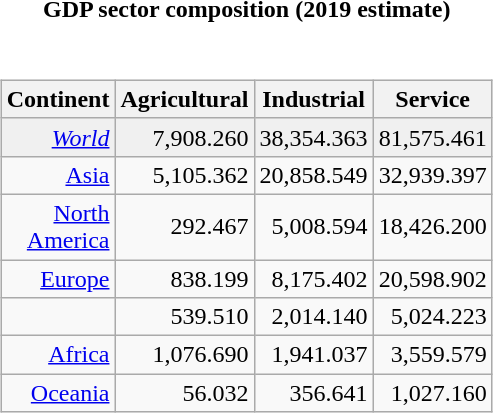<table style="font-size:10000">
<tr>
<td width="50%" align="center"><strong>GDP sector composition (2019 estimate)</strong></td>
</tr>
<tr valign="top">
<td><br><table class="wikitable sortable" style="margin-left:auto; margin-right:auto; text-align:right">
<tr>
<th style="width:2em;">Continent</th>
<th>Agricultural</th>
<th>Industrial</th>
<th>Service</th>
</tr>
<tr style="font--3weight:bold;background:#f0f0f0">
<td><em><a href='#'>World</a></em></td>
<td>7,908.260</td>
<td>38,354.363</td>
<td>81,575.461</td>
</tr>
<tr>
<td><a href='#'>Asia</a></td>
<td>5,105.362</td>
<td>20,858.549</td>
<td>32,939.397</td>
</tr>
<tr>
<td><a href='#'>North America</a></td>
<td>292.467</td>
<td>5,008.594</td>
<td>18,426.200</td>
</tr>
<tr>
<td><a href='#'>Europe</a></td>
<td>838.199</td>
<td>8,175.402</td>
<td>20,598.902</td>
</tr>
<tr>
<td></td>
<td>539.510</td>
<td>2,014.140</td>
<td>5,024.223</td>
</tr>
<tr>
<td><a href='#'>Africa</a></td>
<td>1,076.690</td>
<td>1,941.037</td>
<td>3,559.579</td>
</tr>
<tr>
<td><a href='#'>Oceania</a></td>
<td>56.032</td>
<td>356.641</td>
<td>1,027.160</td>
</tr>
</table>
</td>
<td></td>
</tr>
<tr valign="top">
<td colspan=3></td>
</tr>
</table>
